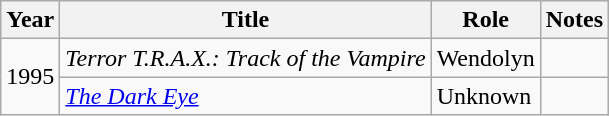<table class="wikitable sortable">
<tr>
<th>Year</th>
<th>Title</th>
<th>Role</th>
<th class="unsortable">Notes</th>
</tr>
<tr>
<td rowspan="2">1995</td>
<td><em>Terror T.R.A.X.: Track of the Vampire</em></td>
<td>Wendolyn</td>
<td></td>
</tr>
<tr>
<td><em><a href='#'>The Dark Eye</a></em></td>
<td>Unknown</td>
<td></td>
</tr>
</table>
